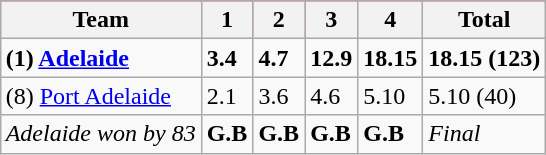<table class="wikitable" style="margin:1em auto;">
<tr bgcolor="#FF0033">
<th>Team</th>
<th>1</th>
<th>2</th>
<th>3</th>
<th>4</th>
<th>Total</th>
</tr>
<tr>
<td><strong>(1) <a href='#'>Adelaide</a></strong></td>
<td><strong>3.4</strong></td>
<td><strong>4.7</strong></td>
<td><strong>12.9</strong></td>
<td><strong>18.15</strong></td>
<td><strong>18.15 (123)</strong></td>
</tr>
<tr>
<td>(8) <a href='#'>Port Adelaide</a></td>
<td>2.1</td>
<td>3.6</td>
<td>4.6</td>
<td>5.10</td>
<td>5.10 (40)</td>
</tr>
<tr>
<td><em>Adelaide won by 83</em></td>
<td><strong>G.B</strong></td>
<td><strong>G.B</strong></td>
<td><strong>G.B</strong></td>
<td><strong>G.B</strong></td>
<td><em>Final</em></td>
</tr>
</table>
